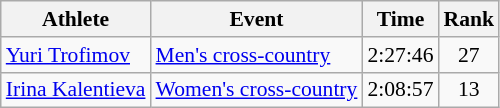<table class=wikitable style="font-size:90%">
<tr>
<th>Athlete</th>
<th>Event</th>
<th>Time</th>
<th>Rank</th>
</tr>
<tr align=center>
<td align=left><a href='#'>Yuri Trofimov</a></td>
<td align=left><a href='#'>Men's cross-country</a></td>
<td>2:27:46</td>
<td>27</td>
</tr>
<tr align=center>
<td align=left><a href='#'>Irina Kalentieva</a></td>
<td align=left><a href='#'>Women's cross-country</a></td>
<td>2:08:57</td>
<td>13</td>
</tr>
</table>
